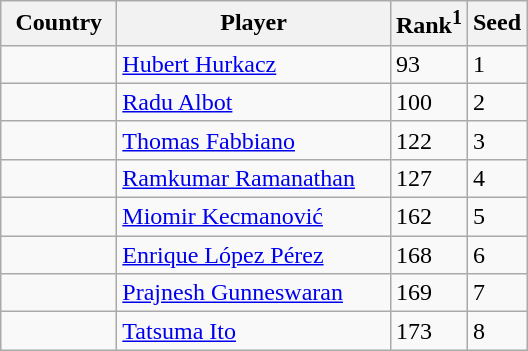<table class="sortable wikitable">
<tr>
<th width="70">Country</th>
<th width="175">Player</th>
<th>Rank<sup>1</sup></th>
<th>Seed</th>
</tr>
<tr>
<td></td>
<td><a href='#'>Hubert Hurkacz</a></td>
<td>93</td>
<td>1</td>
</tr>
<tr>
<td></td>
<td><a href='#'>Radu Albot</a></td>
<td>100</td>
<td>2</td>
</tr>
<tr>
<td></td>
<td><a href='#'>Thomas Fabbiano</a></td>
<td>122</td>
<td>3</td>
</tr>
<tr>
<td></td>
<td><a href='#'>Ramkumar Ramanathan</a></td>
<td>127</td>
<td>4</td>
</tr>
<tr>
<td></td>
<td><a href='#'>Miomir Kecmanović</a></td>
<td>162</td>
<td>5</td>
</tr>
<tr>
<td></td>
<td><a href='#'>Enrique López Pérez</a></td>
<td>168</td>
<td>6</td>
</tr>
<tr>
<td></td>
<td><a href='#'>Prajnesh Gunneswaran</a></td>
<td>169</td>
<td>7</td>
</tr>
<tr>
<td></td>
<td><a href='#'>Tatsuma Ito</a></td>
<td>173</td>
<td>8</td>
</tr>
</table>
